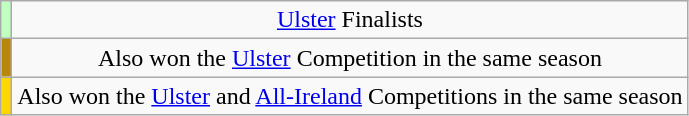<table class="wikitable" style="text-align:center;">
<tr>
<td style="background-color:#C0FFC0"></td>
<td><a href='#'>Ulster</a> Finalists</td>
</tr>
<tr>
<td style="background-color:#B8860B"></td>
<td>Also won the <a href='#'>Ulster</a> Competition in the same season</td>
</tr>
<tr>
<td style="background-color:#FFD700"></td>
<td>Also won the <a href='#'>Ulster</a> and <a href='#'>All-Ireland</a> Competitions in the same season</td>
</tr>
</table>
